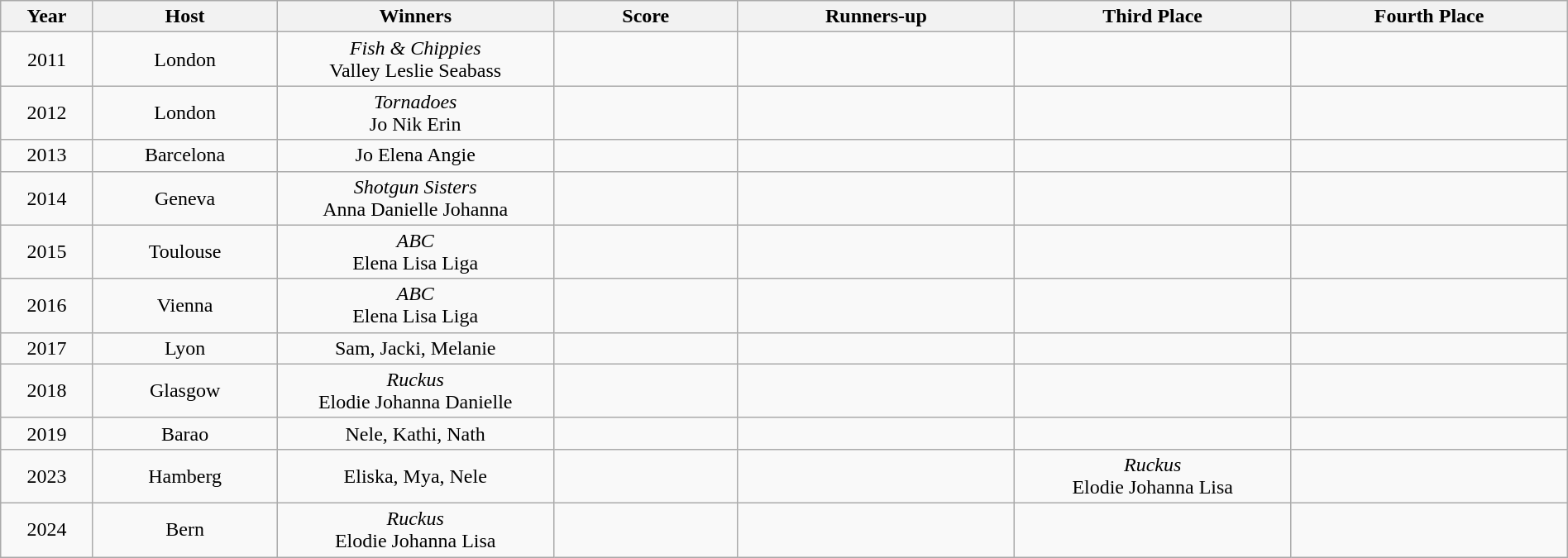<table class="wikitable mw-collapsible" style="text-align:center; width:100%">
<tr>
<th width="5%">Year</th>
<th width="10%">Host</th>
<th width="15%">Winners</th>
<th width="10%">Score</th>
<th width="15%">Runners-up</th>
<th width="15%">Third Place</th>
<th width="15%">Fourth Place</th>
</tr>
<tr>
<td>2011</td>
<td>London<br></td>
<td><em>Fish & Chippies</em><br>Valley  Leslie  Seabass </td>
<td></td>
<td></td>
<td></td>
<td></td>
</tr>
<tr>
<td>2012</td>
<td>London<br></td>
<td><em>Tornadoes</em><br>Jo 
Nik  
Erin </td>
<td></td>
<td></td>
<td></td>
<td></td>
</tr>
<tr>
<td>2013</td>
<td>Barcelona<br></td>
<td>Jo  Elena  Angie </td>
<td></td>
<td></td>
<td></td>
<td></td>
</tr>
<tr>
<td>2014</td>
<td>Geneva<br></td>
<td><em>Shotgun Sisters</em><br>Anna  Danielle Johanna </td>
<td></td>
<td></td>
<td></td>
<td></td>
</tr>
<tr>
<td>2015</td>
<td>Toulouse<br></td>
<td><em>ABC</em><br>Elena  Lisa  Liga </td>
<td></td>
<td></td>
<td></td>
<td></td>
</tr>
<tr>
<td>2016</td>
<td>Vienna<br></td>
<td><em>ABC</em><br>Elena  Lisa  Liga </td>
<td></td>
<td></td>
<td></td>
<td></td>
</tr>
<tr>
<td>2017</td>
<td>Lyon<br></td>
<td>Sam, Jacki, Melanie</td>
<td></td>
<td></td>
<td></td>
<td></td>
</tr>
<tr>
<td>2018</td>
<td>Glasgow<br></td>
<td><em>Ruckus</em><br>Elodie  Johanna Danielle </td>
<td></td>
<td></td>
<td></td>
<td></td>
</tr>
<tr>
<td>2019</td>
<td>Barao<br></td>
<td>Nele, Kathi, Nath</td>
<td></td>
<td></td>
<td></td>
<td></td>
</tr>
<tr>
<td>2023</td>
<td>Hamberg<br></td>
<td>Eliska, Mya, Nele</td>
<td></td>
<td></td>
<td><em>Ruckus</em><br>Elodie  Johanna Lisa </td>
<td></td>
</tr>
<tr>
<td>2024</td>
<td>Bern<br></td>
<td><em>Ruckus</em><br>Elodie  Johanna  Lisa </td>
<td></td>
<td></td>
<td></td>
<td></td>
</tr>
</table>
